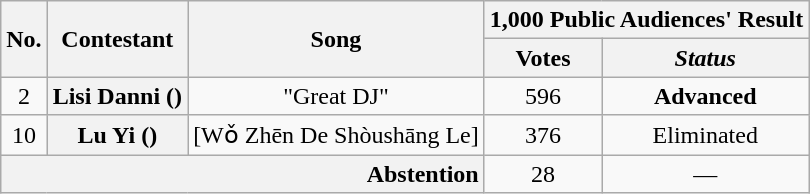<table class="wikitable plainrowheaders" style="text-align:center;">
<tr>
<th scope="col" rowspan="2">No.</th>
<th scope="col" rowspan="2">Contestant</th>
<th scope="col" rowspan="2">Song</th>
<th scope="col" colspan="2">1,000 Public Audiences' Result</th>
</tr>
<tr>
<th scope="col">Votes</th>
<th scope="col"><em>Status</em></th>
</tr>
<tr>
<td>2</td>
<th scope="row">Lisi Danni ()</th>
<td>"Great DJ"</td>
<td>596</td>
<td><strong>Advanced</strong></td>
</tr>
<tr>
<td>10</td>
<th scope="row">Lu Yi ()</th>
<td> [Wǒ Zhēn De Shòushāng Le]</td>
<td>376</td>
<td>Eliminated</td>
</tr>
<tr>
<th scope="row" style="text-align:right" colspan="3">Abstention</th>
<td>28</td>
<td>—</td>
</tr>
</table>
